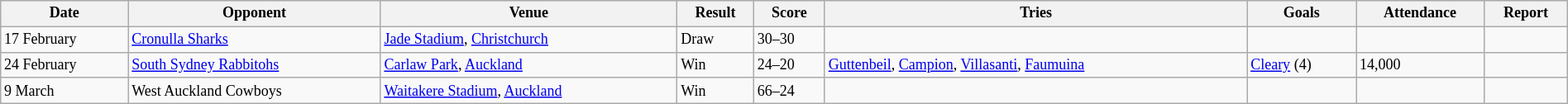<table class="wikitable" style="font-size:75%;" width="100%">
<tr>
<th>Date</th>
<th>Opponent</th>
<th>Venue</th>
<th>Result</th>
<th>Score</th>
<th>Tries</th>
<th>Goals</th>
<th>Attendance</th>
<th>Report</th>
</tr>
<tr>
<td>17 February</td>
<td> <a href='#'>Cronulla Sharks</a></td>
<td><a href='#'>Jade Stadium</a>, <a href='#'>Christchurch</a></td>
<td>Draw</td>
<td>30–30</td>
<td></td>
<td></td>
<td></td>
<td></td>
</tr>
<tr>
<td>24 February</td>
<td> <a href='#'>South Sydney Rabbitohs</a></td>
<td><a href='#'>Carlaw Park</a>, <a href='#'>Auckland</a></td>
<td>Win</td>
<td>24–20</td>
<td><a href='#'>Guttenbeil</a>, <a href='#'>Campion</a>, <a href='#'>Villasanti</a>, <a href='#'>Faumuina</a></td>
<td><a href='#'>Cleary</a> (4)</td>
<td>14,000</td>
<td></td>
</tr>
<tr>
<td>9 March</td>
<td> West Auckland Cowboys</td>
<td><a href='#'>Waitakere Stadium</a>, <a href='#'>Auckland</a></td>
<td>Win</td>
<td>66–24</td>
<td></td>
<td></td>
<td></td>
<td></td>
</tr>
</table>
